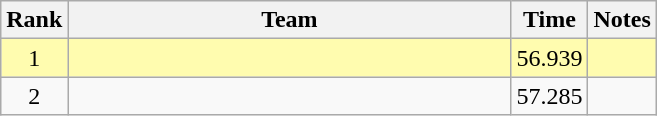<table class="wikitable" style="text-align:center">
<tr>
<th>Rank</th>
<th Style="width:18em">Team</th>
<th>Time</th>
<th>Notes</th>
</tr>
<tr style="width:10px; background:#fffcaf">
<td>1</td>
<td style="text-align:left"></td>
<td>56.939</td>
<td></td>
</tr>
<tr>
<td>2</td>
<td style="text-align:left"></td>
<td>57.285</td>
<td></td>
</tr>
</table>
